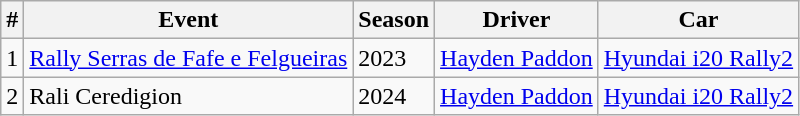<table class="wikitable">
<tr>
<th>#</th>
<th>Event</th>
<th>Season</th>
<th>Driver</th>
<th>Car</th>
</tr>
<tr>
<td>1</td>
<td> <a href='#'>Rally Serras de Fafe e Felgueiras</a></td>
<td>2023</td>
<td> <a href='#'>Hayden Paddon</a></td>
<td><a href='#'>Hyundai i20 Rally2</a></td>
</tr>
<tr>
<td>2</td>
<td> Rali Ceredigion</td>
<td>2024</td>
<td> <a href='#'>Hayden Paddon</a></td>
<td><a href='#'>Hyundai i20 Rally2</a></td>
</tr>
</table>
